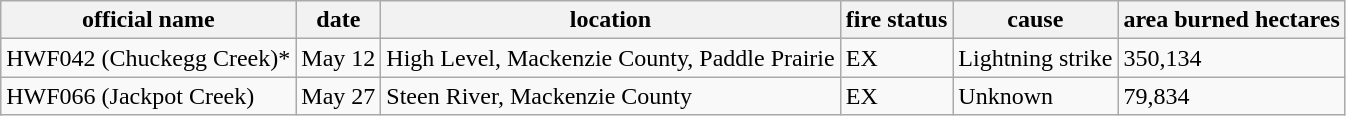<table class="wikitable">
<tr>
<th>official name</th>
<th>date</th>
<th>location</th>
<th>fire status</th>
<th>cause</th>
<th>area burned hectares</th>
</tr>
<tr>
<td>HWF042 (Chuckegg Creek)*</td>
<td>May 12</td>
<td>High Level, Mackenzie County, Paddle Prairie</td>
<td>EX</td>
<td>Lightning strike</td>
<td>350,134</td>
</tr>
<tr>
<td>HWF066 (Jackpot Creek)</td>
<td>May 27</td>
<td>Steen River, Mackenzie County</td>
<td>EX</td>
<td>Unknown</td>
<td>79,834</td>
</tr>
</table>
